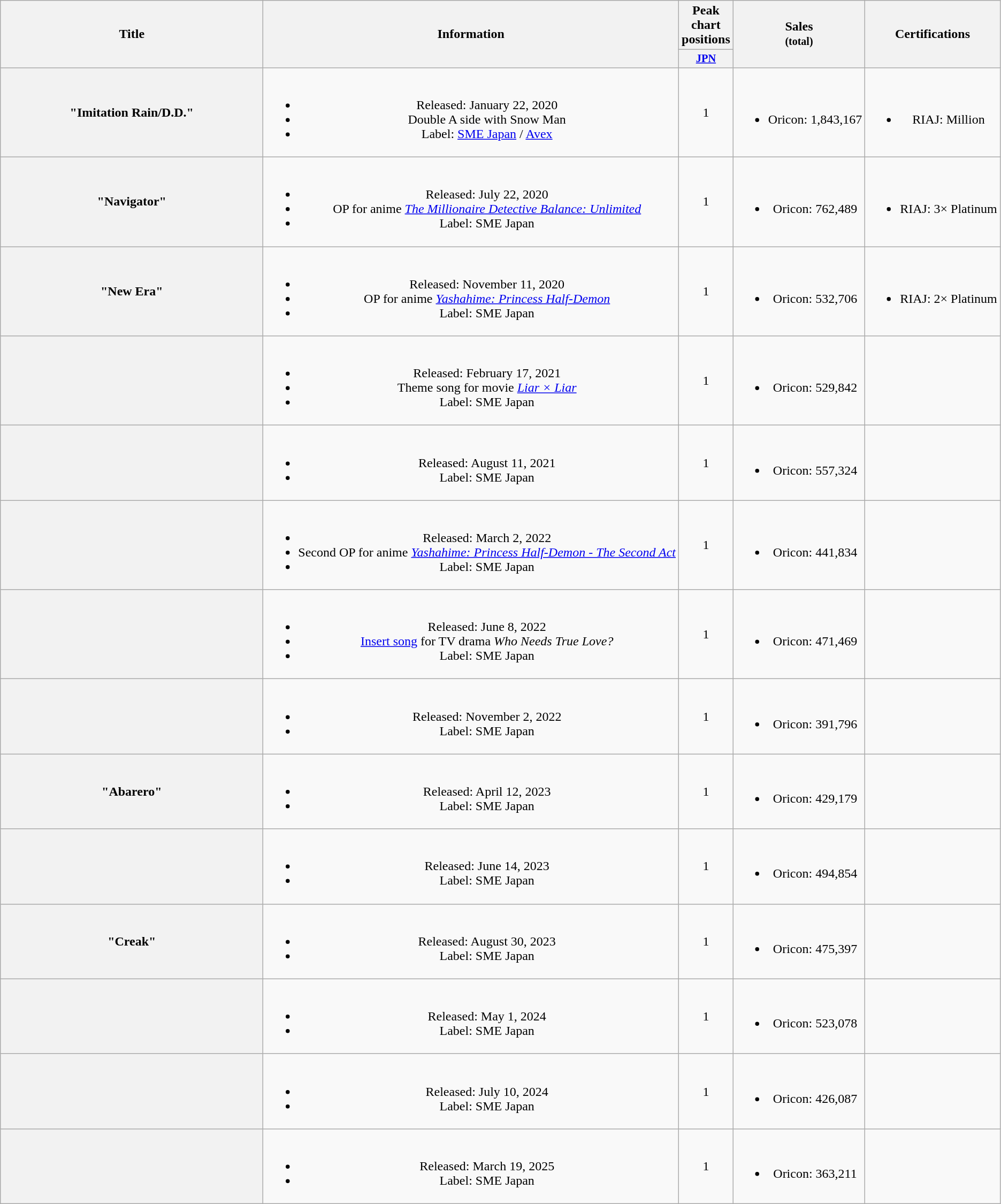<table class="wikitable plainrowheaders" style="text-align:center;">
<tr>
<th style="width:20em;" rowspan="2">Title</th>
<th rowspan="2">Information</th>
<th colspan="1">Peak chart positions</th>
<th rowspan="2">Sales<br><small>(total)</small></th>
<th rowspan="2">Certifications</th>
</tr>
<tr>
<th scope="col" style="width:3em;font-size:85%;"><a href='#'>JPN</a></th>
</tr>
<tr>
<th scope="row">"Imitation Rain/D.D."</th>
<td><br><ul><li>Released: January 22, 2020</li><li>Double A side with Snow Man</li><li>Label: <a href='#'>SME Japan</a> / <a href='#'>Avex</a></li></ul></td>
<td>1</td>
<td><br><ul><li>Oricon: 1,843,167</li></ul></td>
<td><br><ul><li>RIAJ: Million</li></ul></td>
</tr>
<tr>
<th scope="row">"Navigator"</th>
<td><br><ul><li>Released: July 22, 2020</li><li>OP for anime <em><a href='#'>The Millionaire Detective Balance: Unlimited</a></em></li><li>Label: SME Japan</li></ul></td>
<td>1</td>
<td><br><ul><li>Oricon: 762,489</li></ul></td>
<td><br><ul><li>RIAJ: 3× Platinum</li></ul></td>
</tr>
<tr>
<th scope="row">"New Era"</th>
<td><br><ul><li>Released: November 11, 2020</li><li>OP for anime <em><a href='#'>Yashahime: Princess Half-Demon</a></em></li><li>Label: SME Japan</li></ul></td>
<td>1</td>
<td><br><ul><li>Oricon: 532,706</li></ul></td>
<td><br><ul><li>RIAJ: 2× Platinum</li></ul></td>
</tr>
<tr>
<th scope="row"></th>
<td><br><ul><li>Released: February 17, 2021</li><li>Theme song for movie <em><a href='#'>Liar × Liar</a></em></li><li>Label: SME Japan</li></ul></td>
<td>1</td>
<td><br><ul><li>Oricon: 529,842</li></ul></td>
<td></td>
</tr>
<tr>
<th scope="row"></th>
<td><br><ul><li>Released: August 11, 2021</li><li>Label: SME Japan</li></ul></td>
<td>1</td>
<td><br><ul><li>Oricon: 557,324</li></ul></td>
<td></td>
</tr>
<tr>
<th scope="row"></th>
<td><br><ul><li>Released: March 2, 2022</li><li>Second OP for anime <em><a href='#'>Yashahime: Princess Half-Demon - The Second Act</a></em></li><li>Label: SME Japan</li></ul></td>
<td>1</td>
<td><br><ul><li>Oricon: 441,834</li></ul></td>
<td></td>
</tr>
<tr>
<th scope="row"></th>
<td><br><ul><li>Released: June 8, 2022</li><li><a href='#'>Insert song</a> for TV drama <em>Who Needs True Love?</em></li><li>Label: SME Japan</li></ul></td>
<td>1</td>
<td><br><ul><li>Oricon: 471,469</li></ul></td>
<td></td>
</tr>
<tr>
<th scope="row"></th>
<td><br><ul><li>Released: November 2, 2022</li><li>Label: SME Japan</li></ul></td>
<td>1</td>
<td><br><ul><li>Oricon: 391,796</li></ul></td>
<td></td>
</tr>
<tr>
<th scope="row">"Abarero"</th>
<td><br><ul><li>Released: April 12, 2023</li><li>Label: SME Japan</li></ul></td>
<td>1</td>
<td><br><ul><li>Oricon: 429,179</li></ul></td>
<td></td>
</tr>
<tr>
<th scope="row"></th>
<td><br><ul><li>Released: June 14, 2023</li><li>Label: SME Japan</li></ul></td>
<td>1</td>
<td><br><ul><li>Oricon: 494,854</li></ul></td>
<td></td>
</tr>
<tr>
<th scope="row">"Creak"</th>
<td><br><ul><li>Released: August 30, 2023</li><li>Label: SME Japan</li></ul></td>
<td>1</td>
<td><br><ul><li>Oricon: 475,397</li></ul></td>
<td></td>
</tr>
<tr>
<th scope="row"></th>
<td><br><ul><li>Released: May 1, 2024</li><li>Label: SME Japan</li></ul></td>
<td>1</td>
<td><br><ul><li>Oricon: 523,078</li></ul></td>
<td></td>
</tr>
<tr>
<th scope="row"></th>
<td><br><ul><li>Released: July 10, 2024</li><li>Label: SME Japan</li></ul></td>
<td>1</td>
<td><br><ul><li>Oricon: 426,087</li></ul></td>
<td></td>
</tr>
<tr>
<th scope="row"></th>
<td><br><ul><li>Released: March 19, 2025</li><li>Label: SME Japan</li></ul></td>
<td>1</td>
<td><br><ul><li>Oricon: 363,211</li></ul></td>
<td></td>
</tr>
</table>
